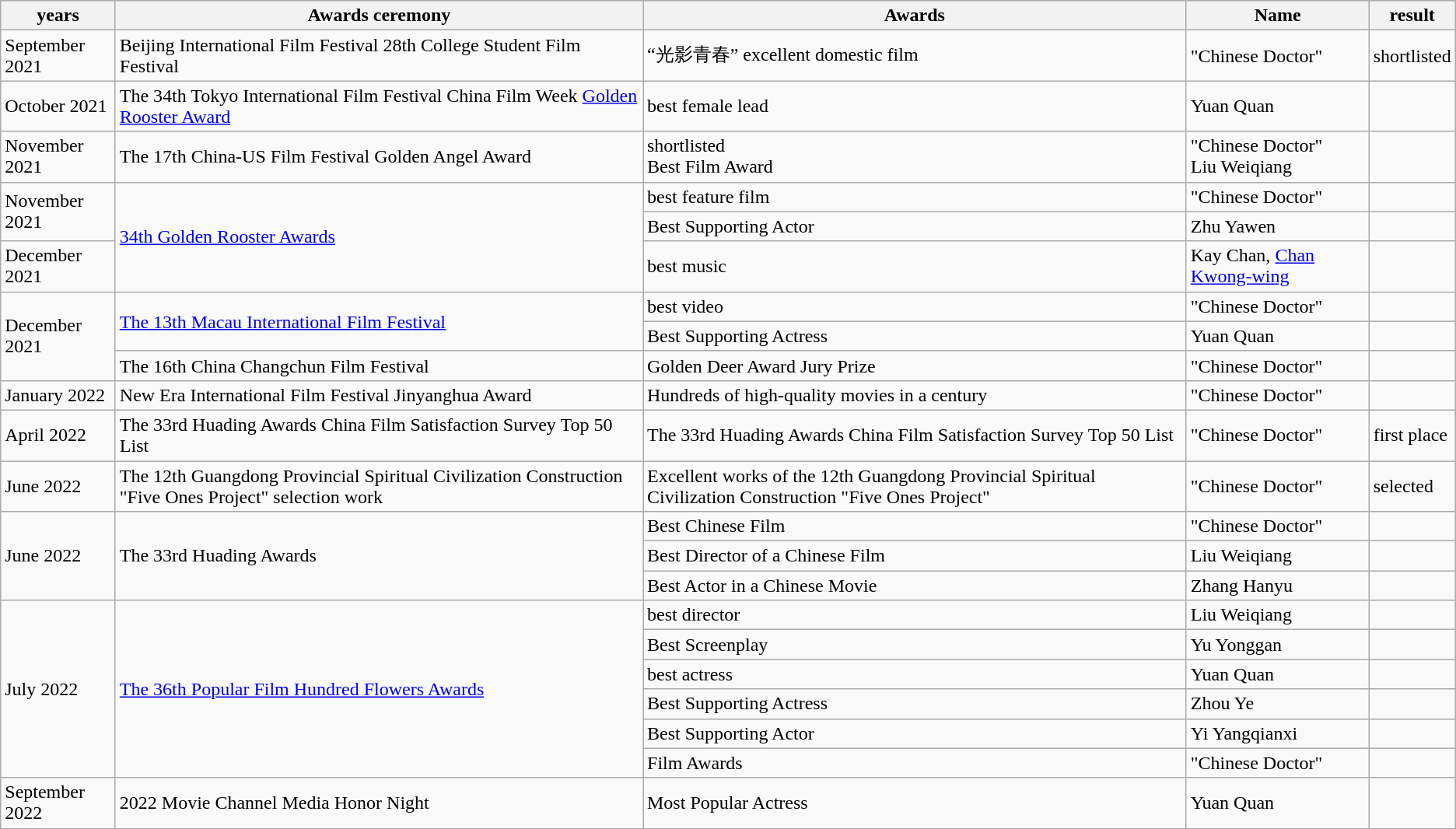<table class="wikitable">
<tr>
<th>years</th>
<th>Awards ceremony</th>
<th>Awards</th>
<th>Name</th>
<th>result</th>
</tr>
<tr>
<td>September 2021</td>
<td>Beijing International Film Festival 28th College Student Film Festival</td>
<td>“光影青春” excellent domestic film</td>
<td>"Chinese Doctor"</td>
<td>shortlisted</td>
</tr>
<tr>
<td>October 2021</td>
<td>The 34th Tokyo International Film Festival China Film Week <a href='#'>Golden Rooster Award</a></td>
<td>best female lead</td>
<td>Yuan Quan</td>
<td></td>
</tr>
<tr>
<td>November 2021</td>
<td>The 17th China-US Film Festival Golden Angel Award</td>
<td>shortlisted<br>Best Film Award</td>
<td>"Chinese Doctor"<br>Liu Weiqiang</td>
<td></td>
</tr>
<tr>
<td rowspan="2">November 2021</td>
<td rowspan="3"><a href='#'>34th Golden Rooster Awards</a></td>
<td>best feature film</td>
<td>"Chinese Doctor"</td>
<td></td>
</tr>
<tr>
<td>Best Supporting Actor</td>
<td>Zhu Yawen</td>
<td></td>
</tr>
<tr>
<td>December 2021</td>
<td>best music</td>
<td>Kay Chan, <a href='#'>Chan Kwong-wing</a></td>
<td></td>
</tr>
<tr>
<td rowspan="3">December 2021</td>
<td rowspan="2"><a href='#'>The 13th Macau International Film Festival</a></td>
<td>best video</td>
<td>"Chinese Doctor"</td>
<td></td>
</tr>
<tr>
<td>Best Supporting Actress</td>
<td>Yuan Quan</td>
<td></td>
</tr>
<tr>
<td>The 16th China Changchun Film Festival</td>
<td>Golden Deer Award Jury Prize</td>
<td>"Chinese Doctor"</td>
<td></td>
</tr>
<tr>
<td>January 2022</td>
<td>New Era International Film Festival Jinyanghua Award</td>
<td>Hundreds of high-quality movies in a century</td>
<td>"Chinese Doctor"</td>
<td></td>
</tr>
<tr>
<td>April 2022</td>
<td>The 33rd Huading Awards China Film Satisfaction Survey Top 50 List</td>
<td>The 33rd Huading Awards China Film Satisfaction Survey Top 50 List</td>
<td>"Chinese Doctor"</td>
<td>first place</td>
</tr>
<tr>
<td>June 2022</td>
<td>The 12th Guangdong Provincial Spiritual Civilization Construction "Five Ones Project" selection work</td>
<td>Excellent works of the 12th Guangdong Provincial Spiritual Civilization Construction "Five Ones Project"</td>
<td>"Chinese Doctor"</td>
<td>selected</td>
</tr>
<tr>
<td rowspan="3">June 2022</td>
<td rowspan="3">The 33rd Huading Awards</td>
<td>Best Chinese Film</td>
<td>"Chinese Doctor"</td>
<td></td>
</tr>
<tr>
<td>Best Director of a Chinese Film</td>
<td>Liu Weiqiang</td>
<td></td>
</tr>
<tr>
<td>Best Actor in a Chinese Movie</td>
<td>Zhang Hanyu</td>
<td></td>
</tr>
<tr>
<td rowspan="6">July 2022</td>
<td rowspan="6"><a href='#'>The 36th Popular Film Hundred Flowers Awards</a></td>
<td>best director</td>
<td>Liu Weiqiang</td>
<td></td>
</tr>
<tr>
<td>Best Screenplay</td>
<td>Yu Yonggan</td>
<td></td>
</tr>
<tr>
<td>best actress</td>
<td>Yuan Quan</td>
<td></td>
</tr>
<tr>
<td>Best Supporting Actress</td>
<td>Zhou Ye</td>
<td></td>
</tr>
<tr>
<td>Best Supporting Actor</td>
<td>Yi Yangqianxi</td>
<td></td>
</tr>
<tr>
<td>Film Awards</td>
<td>"Chinese Doctor"</td>
<td></td>
</tr>
<tr>
<td>September 2022</td>
<td>2022 Movie Channel Media Honor Night</td>
<td>Most Popular Actress</td>
<td>Yuan Quan</td>
<td></td>
</tr>
</table>
